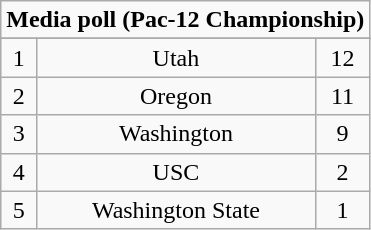<table class="wikitable">
<tr align="center">
<td align="center" Colspan="3"><strong>Media poll (Pac-12 Championship)</strong></td>
</tr>
<tr align="center">
</tr>
<tr align="center">
<td>1</td>
<td>Utah</td>
<td>12</td>
</tr>
<tr align="center">
<td>2</td>
<td>Oregon</td>
<td>11</td>
</tr>
<tr align="center">
<td>3</td>
<td>Washington</td>
<td>9</td>
</tr>
<tr align="center">
<td>4</td>
<td>USC</td>
<td>2</td>
</tr>
<tr align="center">
<td>5</td>
<td>Washington State</td>
<td>1</td>
</tr>
</table>
